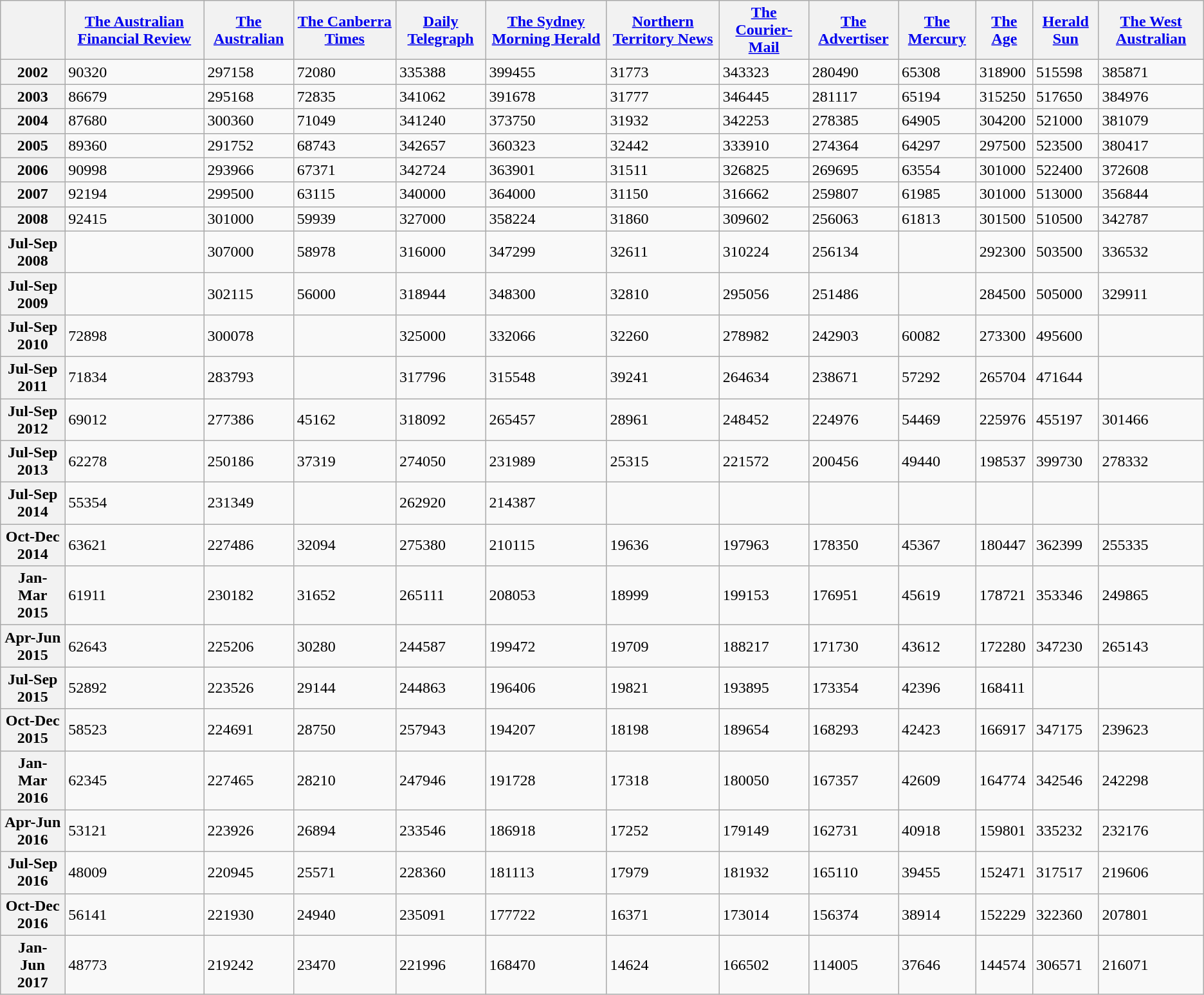<table class="wikitable">
<tr>
<th></th>
<th><a href='#'>The Australian Financial Review</a></th>
<th><a href='#'>The Australian</a></th>
<th><a href='#'>The Canberra Times</a></th>
<th><a href='#'>Daily Telegraph</a></th>
<th><a href='#'>The Sydney Morning Herald</a></th>
<th><a href='#'>Northern Territory News</a></th>
<th><a href='#'>The Courier-Mail</a></th>
<th><a href='#'>The Advertiser</a></th>
<th><a href='#'>The Mercury</a></th>
<th><a href='#'>The Age</a></th>
<th><a href='#'>Herald Sun</a></th>
<th><a href='#'>The West Australian</a></th>
</tr>
<tr>
<th>2002</th>
<td>90320</td>
<td>297158</td>
<td>72080</td>
<td>335388</td>
<td>399455</td>
<td>31773</td>
<td>343323</td>
<td>280490</td>
<td>65308</td>
<td>318900</td>
<td>515598</td>
<td>385871</td>
</tr>
<tr>
<th>2003</th>
<td>86679</td>
<td>295168</td>
<td>72835</td>
<td>341062</td>
<td>391678</td>
<td>31777</td>
<td>346445</td>
<td>281117</td>
<td>65194</td>
<td>315250</td>
<td>517650</td>
<td>384976</td>
</tr>
<tr>
<th>2004</th>
<td>87680</td>
<td>300360</td>
<td>71049</td>
<td>341240</td>
<td>373750</td>
<td>31932</td>
<td>342253</td>
<td>278385</td>
<td>64905</td>
<td>304200</td>
<td>521000</td>
<td>381079</td>
</tr>
<tr>
<th>2005</th>
<td>89360</td>
<td>291752</td>
<td>68743</td>
<td>342657</td>
<td>360323</td>
<td>32442</td>
<td>333910</td>
<td>274364</td>
<td>64297</td>
<td>297500</td>
<td>523500</td>
<td>380417</td>
</tr>
<tr>
<th>2006</th>
<td>90998</td>
<td>293966</td>
<td>67371</td>
<td>342724</td>
<td>363901</td>
<td>31511</td>
<td>326825</td>
<td>269695</td>
<td>63554</td>
<td>301000</td>
<td>522400</td>
<td>372608</td>
</tr>
<tr>
<th>2007</th>
<td>92194</td>
<td>299500</td>
<td>63115</td>
<td>340000</td>
<td>364000</td>
<td>31150</td>
<td>316662</td>
<td>259807</td>
<td>61985</td>
<td>301000</td>
<td>513000</td>
<td>356844</td>
</tr>
<tr>
<th>2008</th>
<td>92415</td>
<td>301000</td>
<td>59939</td>
<td>327000</td>
<td>358224</td>
<td>31860</td>
<td>309602</td>
<td>256063</td>
<td>61813</td>
<td>301500</td>
<td>510500</td>
<td>342787</td>
</tr>
<tr>
<th>Jul-Sep 2008</th>
<td></td>
<td>307000</td>
<td>58978</td>
<td>316000</td>
<td>347299</td>
<td>32611</td>
<td>310224</td>
<td>256134</td>
<td></td>
<td>292300</td>
<td>503500</td>
<td>336532</td>
</tr>
<tr>
<th>Jul-Sep 2009</th>
<td></td>
<td>302115</td>
<td>56000</td>
<td>318944</td>
<td>348300</td>
<td>32810</td>
<td>295056</td>
<td>251486</td>
<td></td>
<td>284500</td>
<td>505000</td>
<td>329911</td>
</tr>
<tr>
<th>Jul-Sep 2010</th>
<td>72898</td>
<td>300078</td>
<td></td>
<td>325000</td>
<td>332066</td>
<td>32260</td>
<td>278982</td>
<td>242903</td>
<td>60082</td>
<td>273300</td>
<td>495600</td>
<td></td>
</tr>
<tr>
<th>Jul-Sep 2011</th>
<td>71834</td>
<td>283793</td>
<td></td>
<td>317796</td>
<td>315548</td>
<td>39241</td>
<td>264634</td>
<td>238671</td>
<td>57292</td>
<td>265704</td>
<td>471644</td>
<td></td>
</tr>
<tr>
<th>Jul-Sep 2012</th>
<td>69012</td>
<td>277386</td>
<td>45162</td>
<td>318092</td>
<td>265457</td>
<td>28961</td>
<td>248452</td>
<td>224976</td>
<td>54469</td>
<td>225976</td>
<td>455197</td>
<td>301466</td>
</tr>
<tr>
<th>Jul-Sep 2013</th>
<td>62278</td>
<td>250186</td>
<td>37319</td>
<td>274050</td>
<td>231989</td>
<td>25315</td>
<td>221572</td>
<td>200456</td>
<td>49440</td>
<td>198537</td>
<td>399730</td>
<td>278332</td>
</tr>
<tr>
<th>Jul-Sep 2014</th>
<td>55354</td>
<td>231349</td>
<td></td>
<td>262920</td>
<td>214387</td>
<td></td>
<td></td>
<td></td>
<td></td>
<td></td>
<td></td>
<td></td>
</tr>
<tr>
<th>Oct-Dec 2014</th>
<td>63621</td>
<td>227486</td>
<td>32094</td>
<td>275380</td>
<td>210115</td>
<td>19636</td>
<td>197963</td>
<td>178350</td>
<td>45367</td>
<td>180447</td>
<td>362399</td>
<td>255335</td>
</tr>
<tr>
<th>Jan-Mar 2015</th>
<td>61911</td>
<td>230182</td>
<td>31652</td>
<td>265111</td>
<td>208053</td>
<td>18999</td>
<td>199153</td>
<td>176951</td>
<td>45619</td>
<td>178721</td>
<td>353346</td>
<td>249865</td>
</tr>
<tr>
<th>Apr-Jun 2015</th>
<td>62643</td>
<td>225206</td>
<td>30280</td>
<td>244587</td>
<td>199472</td>
<td>19709</td>
<td>188217</td>
<td>171730</td>
<td>43612</td>
<td>172280</td>
<td>347230</td>
<td>265143</td>
</tr>
<tr>
<th>Jul-Sep 2015</th>
<td>52892</td>
<td>223526</td>
<td>29144</td>
<td>244863</td>
<td>196406</td>
<td>19821</td>
<td>193895</td>
<td>173354</td>
<td>42396</td>
<td>168411</td>
<td></td>
<td></td>
</tr>
<tr>
<th>Oct-Dec 2015</th>
<td>58523</td>
<td>224691</td>
<td>28750</td>
<td>257943</td>
<td>194207</td>
<td>18198</td>
<td>189654</td>
<td>168293</td>
<td>42423</td>
<td>166917</td>
<td>347175</td>
<td>239623</td>
</tr>
<tr>
<th>Jan-Mar 2016</th>
<td>62345</td>
<td>227465</td>
<td>28210</td>
<td>247946</td>
<td>191728</td>
<td>17318</td>
<td>180050</td>
<td>167357</td>
<td>42609</td>
<td>164774</td>
<td>342546</td>
<td>242298</td>
</tr>
<tr>
<th>Apr-Jun 2016</th>
<td>53121</td>
<td>223926</td>
<td>26894</td>
<td>233546</td>
<td>186918</td>
<td>17252</td>
<td>179149</td>
<td>162731</td>
<td>40918</td>
<td>159801</td>
<td>335232</td>
<td>232176</td>
</tr>
<tr>
<th>Jul-Sep 2016</th>
<td>48009</td>
<td>220945</td>
<td>25571</td>
<td>228360</td>
<td>181113</td>
<td>17979</td>
<td>181932</td>
<td>165110</td>
<td>39455</td>
<td>152471</td>
<td>317517</td>
<td>219606</td>
</tr>
<tr>
<th>Oct-Dec 2016</th>
<td>56141</td>
<td>221930</td>
<td>24940</td>
<td>235091</td>
<td>177722</td>
<td>16371</td>
<td>173014</td>
<td>156374</td>
<td>38914</td>
<td>152229</td>
<td>322360</td>
<td>207801</td>
</tr>
<tr>
<th>Jan- Jun 2017</th>
<td>48773</td>
<td>219242</td>
<td>23470</td>
<td>221996</td>
<td>168470</td>
<td>14624</td>
<td>166502</td>
<td>114005</td>
<td>37646</td>
<td>144574</td>
<td>306571</td>
<td>216071</td>
</tr>
</table>
